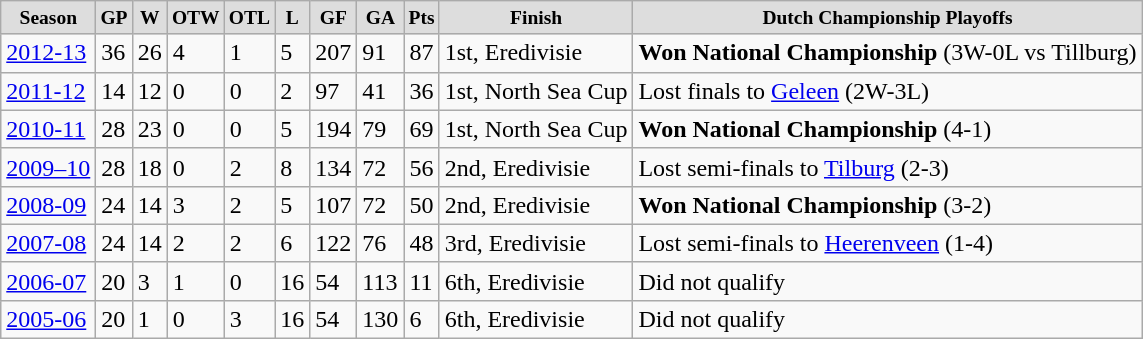<table class="wikitable">
<tr align="center" style="font-size: small; font-weight:bold; background-color:#dddddd; padding:5px;" |>
<td>Season</td>
<td>GP</td>
<td>W</td>
<td>OTW</td>
<td>OTL</td>
<td>L</td>
<td>GF</td>
<td>GA</td>
<td>Pts</td>
<td>Finish</td>
<td>Dutch Championship Playoffs</td>
</tr>
<tr>
<td><a href='#'>2012-13</a></td>
<td>36</td>
<td>26</td>
<td>4</td>
<td>1</td>
<td>5</td>
<td>207</td>
<td>91</td>
<td>87</td>
<td>1st, Eredivisie</td>
<td><strong>Won National Championship</strong> (3W-0L vs Tillburg)</td>
</tr>
<tr>
<td><a href='#'>2011-12</a></td>
<td>14</td>
<td>12</td>
<td>0</td>
<td>0</td>
<td>2</td>
<td>97</td>
<td>41</td>
<td>36</td>
<td>1st, North Sea Cup</td>
<td>Lost finals to <a href='#'>Geleen</a> (2W-3L)</td>
</tr>
<tr>
<td><a href='#'>2010-11</a></td>
<td>28</td>
<td>23</td>
<td>0</td>
<td>0</td>
<td>5</td>
<td>194</td>
<td>79</td>
<td>69</td>
<td>1st, North Sea Cup</td>
<td><strong>Won National Championship</strong> (4-1)</td>
</tr>
<tr>
<td><a href='#'>2009–10</a></td>
<td>28</td>
<td>18</td>
<td>0</td>
<td>2</td>
<td>8</td>
<td>134</td>
<td>72</td>
<td>56</td>
<td>2nd, Eredivisie</td>
<td>Lost semi-finals to <a href='#'>Tilburg</a> (2-3)</td>
</tr>
<tr>
<td><a href='#'>2008-09</a></td>
<td>24</td>
<td>14</td>
<td>3</td>
<td>2</td>
<td>5</td>
<td>107</td>
<td>72</td>
<td>50</td>
<td>2nd, Eredivisie</td>
<td><strong>Won National Championship</strong> (3-2)</td>
</tr>
<tr>
<td><a href='#'>2007-08</a></td>
<td>24</td>
<td>14</td>
<td>2</td>
<td>2</td>
<td>6</td>
<td>122</td>
<td>76</td>
<td>48</td>
<td>3rd, Eredivisie</td>
<td>Lost semi-finals to <a href='#'>Heerenveen</a> (1-4)</td>
</tr>
<tr>
<td><a href='#'>2006-07</a></td>
<td>20</td>
<td>3</td>
<td>1</td>
<td>0</td>
<td>16</td>
<td>54</td>
<td>113</td>
<td>11</td>
<td>6th, Eredivisie</td>
<td>Did not qualify</td>
</tr>
<tr>
<td><a href='#'>2005-06</a></td>
<td>20</td>
<td>1</td>
<td>0</td>
<td>3</td>
<td>16</td>
<td>54</td>
<td>130</td>
<td>6</td>
<td>6th, Eredivisie</td>
<td>Did not qualify</td>
</tr>
</table>
